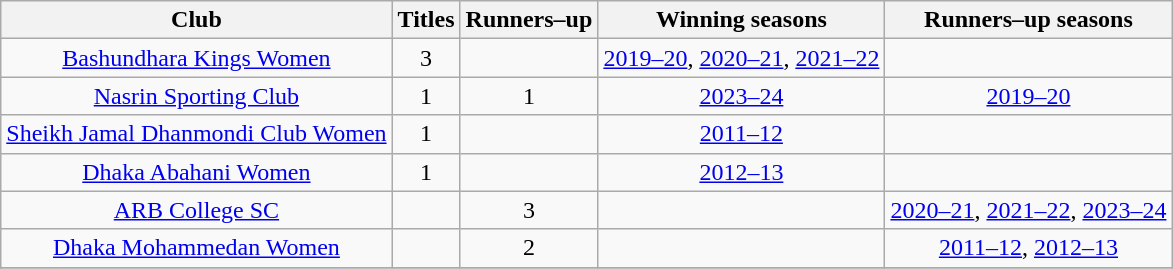<table class="wikitable sortable" style="text-align:center">
<tr>
<th>Club<br></th>
<th>Titles</th>
<th>Runners–up</th>
<th>Winning seasons</th>
<th>Runners–up seasons</th>
</tr>
<tr>
<td><a href='#'>Bashundhara Kings Women</a></td>
<td>3</td>
<td></td>
<td><a href='#'>2019–20</a>, <a href='#'>2020–21</a>, <a href='#'>2021–22</a></td>
<td></td>
</tr>
<tr>
<td><a href='#'>Nasrin Sporting Club</a></td>
<td>1</td>
<td>1</td>
<td><a href='#'>2023–24</a></td>
<td><a href='#'>2019–20</a></td>
</tr>
<tr>
<td><a href='#'>Sheikh Jamal Dhanmondi Club Women</a></td>
<td>1</td>
<td></td>
<td><a href='#'>2011–12</a></td>
<td></td>
</tr>
<tr>
<td><a href='#'>Dhaka Abahani Women</a></td>
<td>1</td>
<td></td>
<td><a href='#'>2012–13</a></td>
<td></td>
</tr>
<tr>
<td><a href='#'>ARB College SC</a></td>
<td></td>
<td>3</td>
<td></td>
<td><a href='#'>2020–21</a>, <a href='#'>2021–22</a>, <a href='#'>2023–24</a></td>
</tr>
<tr>
<td><a href='#'>Dhaka Mohammedan Women</a></td>
<td></td>
<td>2</td>
<td></td>
<td><a href='#'>2011–12</a>, <a href='#'>2012–13</a></td>
</tr>
<tr>
</tr>
</table>
